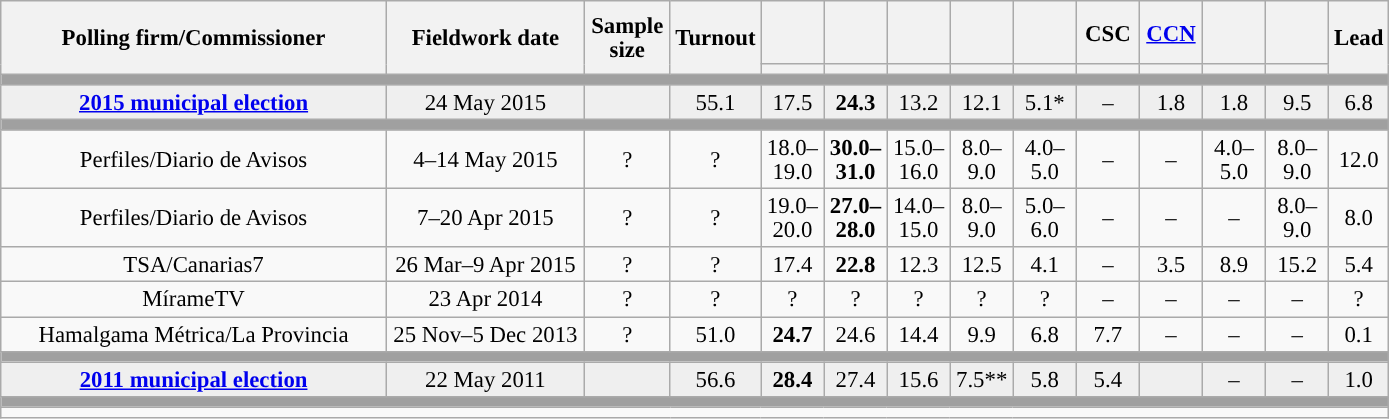<table class="wikitable collapsible collapsed" style="text-align:center; font-size:95%; line-height:16px;">
<tr style="height:42px;">
<th style="width:250px;" rowspan="2">Polling firm/Commissioner</th>
<th style="width:125px;" rowspan="2">Fieldwork date</th>
<th style="width:50px;" rowspan="2">Sample size</th>
<th style="width:45px;" rowspan="2">Turnout</th>
<th style="width:35px;"></th>
<th style="width:35px;"></th>
<th style="width:35px;"></th>
<th style="width:35px;"></th>
<th style="width:35px;"></th>
<th style="width:35px;">CSC</th>
<th style="width:35px;"><a href='#'>CCN</a></th>
<th style="width:35px;"></th>
<th style="width:35px;"></th>
<th style="width:30px;" rowspan="2">Lead</th>
</tr>
<tr>
<th style="color:inherit;background:"></th>
<th style="color:inherit;background:"></th>
<th style="color:inherit;background:"></th>
<th style="color:inherit;background:"></th>
<th style="color:inherit;background:"></th>
<th style="color:inherit;background:"></th>
<th style="color:inherit;background:"></th>
<th style="color:inherit;background:"></th>
<th style="color:inherit;background:"></th>
</tr>
<tr>
<td colspan="14" style="background:#A0A0A0"></td>
</tr>
<tr style="background:#EFEFEF;">
<td><strong><a href='#'>2015 municipal election</a></strong></td>
<td>24 May 2015</td>
<td></td>
<td>55.1</td>
<td>17.5<br></td>
<td><strong>24.3</strong><br></td>
<td>13.2<br></td>
<td>12.1<br></td>
<td>5.1*<br></td>
<td>–</td>
<td>1.8<br></td>
<td>1.8<br></td>
<td>9.5<br></td>
<td style="background:">6.8</td>
</tr>
<tr>
<td colspan="14" style="background:#A0A0A0"></td>
</tr>
<tr>
<td>Perfiles/Diario de Avisos</td>
<td>4–14 May 2015</td>
<td>?</td>
<td>?</td>
<td>18.0–<br>19.0<br></td>
<td><strong>30.0–<br>31.0</strong><br></td>
<td>15.0–<br>16.0<br></td>
<td>8.0–<br>9.0<br></td>
<td>4.0–<br>5.0<br></td>
<td>–</td>
<td>–</td>
<td>4.0–<br>5.0<br></td>
<td>8.0–<br>9.0<br></td>
<td style="background:">12.0</td>
</tr>
<tr>
<td>Perfiles/Diario de Avisos</td>
<td>7–20 Apr 2015</td>
<td>?</td>
<td>?</td>
<td>19.0–<br>20.0<br></td>
<td><strong>27.0–<br>28.0</strong><br></td>
<td>14.0–<br>15.0<br></td>
<td>8.0–<br>9.0<br></td>
<td>5.0–<br>6.0<br></td>
<td>–</td>
<td>–</td>
<td>–</td>
<td>8.0–<br>9.0<br></td>
<td style="background:">8.0</td>
</tr>
<tr>
<td>TSA/Canarias7</td>
<td>26 Mar–9 Apr 2015</td>
<td>?</td>
<td>?</td>
<td>17.4<br></td>
<td><strong>22.8</strong><br></td>
<td>12.3<br></td>
<td>12.5<br></td>
<td>4.1<br></td>
<td>–</td>
<td>3.5<br></td>
<td>8.9<br></td>
<td>15.2<br></td>
<td style="background:">5.4</td>
</tr>
<tr>
<td>MírameTV</td>
<td>23 Apr 2014</td>
<td>?</td>
<td>?</td>
<td>?<br></td>
<td>?<br></td>
<td>?<br></td>
<td>?<br></td>
<td>?<br></td>
<td>–</td>
<td>–</td>
<td>–</td>
<td>–</td>
<td style="background:">?</td>
</tr>
<tr>
<td>Hamalgama Métrica/La Provincia</td>
<td>25 Nov–5 Dec 2013</td>
<td>?</td>
<td>51.0</td>
<td><strong>24.7</strong><br></td>
<td>24.6<br></td>
<td>14.4<br></td>
<td>9.9<br></td>
<td>6.8<br></td>
<td>7.7<br></td>
<td>–</td>
<td>–</td>
<td>–</td>
<td style="background:">0.1</td>
</tr>
<tr>
<td colspan="14" style="background:#A0A0A0"></td>
</tr>
<tr style="background:#EFEFEF;">
<td><strong><a href='#'>2011 municipal election</a></strong></td>
<td>22 May 2011</td>
<td></td>
<td>56.6</td>
<td><strong>28.4</strong><br></td>
<td>27.4<br></td>
<td>15.6<br></td>
<td>7.5**<br></td>
<td>5.8<br></td>
<td>5.4<br></td>
<td></td>
<td>–</td>
<td>–</td>
<td style="background:">1.0</td>
</tr>
<tr>
<td colspan="14" style="background:#A0A0A0"></td>
</tr>
<tr>
<td align="left" colspan="14"></td>
</tr>
</table>
